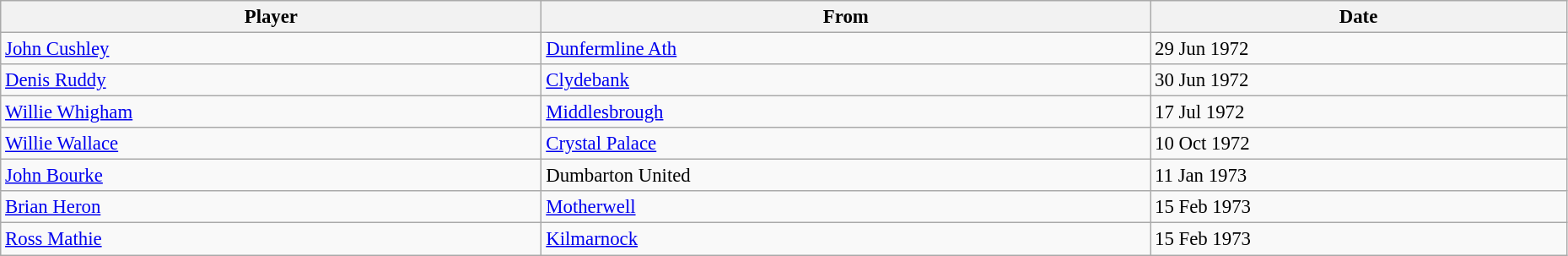<table class="wikitable" style="text-align:center; font-size:95%;width:98%; text-align:left">
<tr>
<th>Player</th>
<th>From</th>
<th>Date</th>
</tr>
<tr>
<td> <a href='#'>John Cushley</a></td>
<td> <a href='#'>Dunfermline Ath</a></td>
<td>29 Jun 1972</td>
</tr>
<tr>
<td> <a href='#'>Denis Ruddy</a></td>
<td> <a href='#'>Clydebank</a></td>
<td>30 Jun 1972</td>
</tr>
<tr>
<td> <a href='#'>Willie Whigham</a></td>
<td> <a href='#'>Middlesbrough</a></td>
<td>17 Jul 1972</td>
</tr>
<tr>
<td> <a href='#'>Willie Wallace</a></td>
<td> <a href='#'>Crystal Palace</a></td>
<td>10 Oct 1972</td>
</tr>
<tr>
<td> <a href='#'>John Bourke</a></td>
<td> Dumbarton United</td>
<td>11 Jan 1973</td>
</tr>
<tr>
<td> <a href='#'>Brian Heron</a></td>
<td> <a href='#'>Motherwell</a></td>
<td>15 Feb 1973</td>
</tr>
<tr>
<td> <a href='#'>Ross Mathie</a></td>
<td> <a href='#'>Kilmarnock</a></td>
<td>15 Feb 1973</td>
</tr>
</table>
